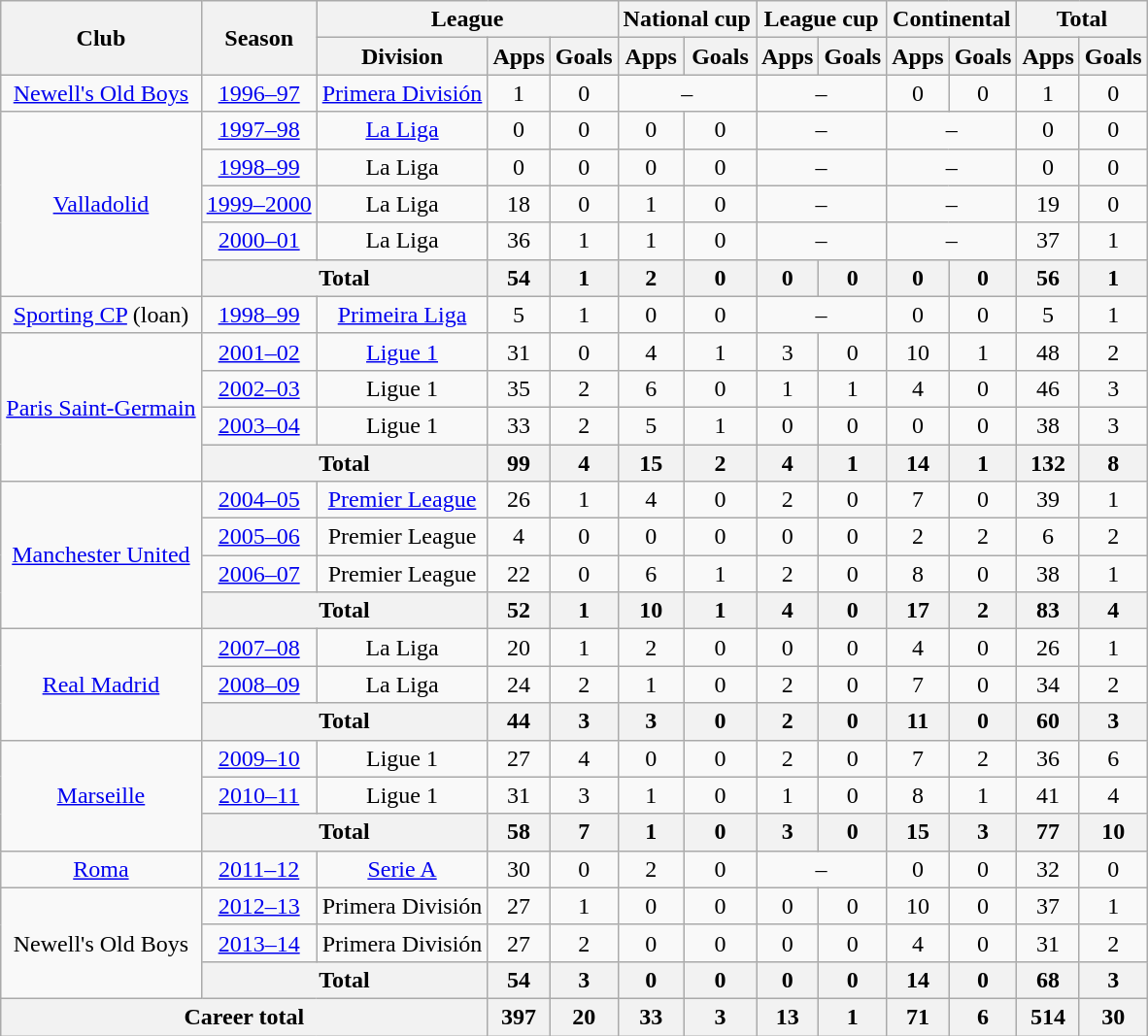<table class="wikitable" style="text-align:center">
<tr>
<th rowspan="2">Club</th>
<th rowspan="2">Season</th>
<th colspan="3">League</th>
<th colspan="2">National cup</th>
<th colspan="2">League cup</th>
<th colspan="2">Continental</th>
<th colspan="2">Total</th>
</tr>
<tr>
<th>Division</th>
<th>Apps</th>
<th>Goals</th>
<th>Apps</th>
<th>Goals</th>
<th>Apps</th>
<th>Goals</th>
<th>Apps</th>
<th>Goals</th>
<th>Apps</th>
<th>Goals</th>
</tr>
<tr>
<td><a href='#'>Newell's Old Boys</a></td>
<td><a href='#'>1996–97</a></td>
<td><a href='#'>Primera División</a></td>
<td>1</td>
<td>0</td>
<td colspan="2">–</td>
<td colspan="2">–</td>
<td>0</td>
<td>0</td>
<td>1</td>
<td>0</td>
</tr>
<tr>
<td rowspan="5"><a href='#'>Valladolid</a></td>
<td><a href='#'>1997–98</a></td>
<td><a href='#'>La Liga</a></td>
<td>0</td>
<td>0</td>
<td>0</td>
<td>0</td>
<td colspan="2">–</td>
<td colspan="2">–</td>
<td>0</td>
<td>0</td>
</tr>
<tr>
<td><a href='#'>1998–99</a></td>
<td>La Liga</td>
<td>0</td>
<td>0</td>
<td>0</td>
<td>0</td>
<td colspan="2">–</td>
<td colspan="2">–</td>
<td>0</td>
<td>0</td>
</tr>
<tr>
<td><a href='#'>1999–2000</a></td>
<td>La Liga</td>
<td>18</td>
<td>0</td>
<td>1</td>
<td>0</td>
<td colspan="2">–</td>
<td colspan="2">–</td>
<td>19</td>
<td>0</td>
</tr>
<tr>
<td><a href='#'>2000–01</a></td>
<td>La Liga</td>
<td>36</td>
<td>1</td>
<td>1</td>
<td>0</td>
<td colspan="2">–</td>
<td colspan="2">–</td>
<td>37</td>
<td>1</td>
</tr>
<tr>
<th colspan="2">Total</th>
<th>54</th>
<th>1</th>
<th>2</th>
<th>0</th>
<th>0</th>
<th>0</th>
<th>0</th>
<th>0</th>
<th>56</th>
<th>1</th>
</tr>
<tr>
<td><a href='#'>Sporting CP</a> (loan)</td>
<td><a href='#'>1998–99</a></td>
<td><a href='#'>Primeira Liga</a></td>
<td>5</td>
<td>1</td>
<td>0</td>
<td>0</td>
<td colspan="2">–</td>
<td>0</td>
<td>0</td>
<td>5</td>
<td>1</td>
</tr>
<tr>
<td rowspan="4"><a href='#'>Paris Saint-Germain</a></td>
<td><a href='#'>2001–02</a></td>
<td><a href='#'>Ligue 1</a></td>
<td>31</td>
<td>0</td>
<td>4</td>
<td>1</td>
<td>3</td>
<td>0</td>
<td>10</td>
<td>1</td>
<td>48</td>
<td>2</td>
</tr>
<tr>
<td><a href='#'>2002–03</a></td>
<td>Ligue 1</td>
<td>35</td>
<td>2</td>
<td>6</td>
<td>0</td>
<td>1</td>
<td>1</td>
<td>4</td>
<td>0</td>
<td>46</td>
<td>3</td>
</tr>
<tr>
<td><a href='#'>2003–04</a></td>
<td>Ligue 1</td>
<td>33</td>
<td>2</td>
<td>5</td>
<td>1</td>
<td>0</td>
<td>0</td>
<td>0</td>
<td>0</td>
<td>38</td>
<td>3</td>
</tr>
<tr>
<th colspan="2">Total</th>
<th>99</th>
<th>4</th>
<th>15</th>
<th>2</th>
<th>4</th>
<th>1</th>
<th>14</th>
<th>1</th>
<th>132</th>
<th>8</th>
</tr>
<tr>
<td rowspan="4"><a href='#'>Manchester United</a></td>
<td><a href='#'>2004–05</a></td>
<td><a href='#'>Premier League</a></td>
<td>26</td>
<td>1</td>
<td>4</td>
<td>0</td>
<td>2</td>
<td>0</td>
<td>7</td>
<td>0</td>
<td>39</td>
<td>1</td>
</tr>
<tr>
<td><a href='#'>2005–06</a></td>
<td>Premier League</td>
<td>4</td>
<td>0</td>
<td>0</td>
<td>0</td>
<td>0</td>
<td>0</td>
<td>2</td>
<td>2</td>
<td>6</td>
<td>2</td>
</tr>
<tr>
<td><a href='#'>2006–07</a></td>
<td>Premier League</td>
<td>22</td>
<td>0</td>
<td>6</td>
<td>1</td>
<td>2</td>
<td>0</td>
<td>8</td>
<td>0</td>
<td>38</td>
<td>1</td>
</tr>
<tr>
<th colspan="2">Total</th>
<th>52</th>
<th>1</th>
<th>10</th>
<th>1</th>
<th>4</th>
<th>0</th>
<th>17</th>
<th>2</th>
<th>83</th>
<th>4</th>
</tr>
<tr>
<td rowspan="3"><a href='#'>Real Madrid</a></td>
<td><a href='#'>2007–08</a></td>
<td>La Liga</td>
<td>20</td>
<td>1</td>
<td>2</td>
<td>0</td>
<td>0</td>
<td>0</td>
<td>4</td>
<td>0</td>
<td>26</td>
<td>1</td>
</tr>
<tr>
<td><a href='#'>2008–09</a></td>
<td>La Liga</td>
<td>24</td>
<td>2</td>
<td>1</td>
<td>0</td>
<td>2</td>
<td>0</td>
<td>7</td>
<td>0</td>
<td>34</td>
<td>2</td>
</tr>
<tr>
<th colspan="2">Total</th>
<th>44</th>
<th>3</th>
<th>3</th>
<th>0</th>
<th>2</th>
<th>0</th>
<th>11</th>
<th>0</th>
<th>60</th>
<th>3</th>
</tr>
<tr>
<td rowspan="3"><a href='#'>Marseille</a></td>
<td><a href='#'>2009–10</a></td>
<td>Ligue 1</td>
<td>27</td>
<td>4</td>
<td>0</td>
<td>0</td>
<td>2</td>
<td>0</td>
<td>7</td>
<td>2</td>
<td>36</td>
<td>6</td>
</tr>
<tr>
<td><a href='#'>2010–11</a></td>
<td>Ligue 1</td>
<td>31</td>
<td>3</td>
<td>1</td>
<td>0</td>
<td>1</td>
<td>0</td>
<td>8</td>
<td>1</td>
<td>41</td>
<td>4</td>
</tr>
<tr>
<th colspan="2">Total</th>
<th>58</th>
<th>7</th>
<th>1</th>
<th>0</th>
<th>3</th>
<th>0</th>
<th>15</th>
<th>3</th>
<th>77</th>
<th>10</th>
</tr>
<tr>
<td><a href='#'>Roma</a></td>
<td><a href='#'>2011–12</a></td>
<td><a href='#'>Serie A</a></td>
<td>30</td>
<td>0</td>
<td>2</td>
<td>0</td>
<td colspan="2">–</td>
<td>0</td>
<td>0</td>
<td>32</td>
<td>0</td>
</tr>
<tr>
<td rowspan="3">Newell's Old Boys</td>
<td><a href='#'>2012–13</a></td>
<td>Primera División</td>
<td>27</td>
<td>1</td>
<td>0</td>
<td>0</td>
<td>0</td>
<td>0</td>
<td>10</td>
<td>0</td>
<td>37</td>
<td>1</td>
</tr>
<tr>
<td><a href='#'>2013–14</a></td>
<td>Primera División</td>
<td>27</td>
<td>2</td>
<td>0</td>
<td>0</td>
<td>0</td>
<td>0</td>
<td>4</td>
<td>0</td>
<td>31</td>
<td>2</td>
</tr>
<tr>
<th colspan="2">Total</th>
<th>54</th>
<th>3</th>
<th>0</th>
<th>0</th>
<th>0</th>
<th>0</th>
<th>14</th>
<th>0</th>
<th>68</th>
<th>3</th>
</tr>
<tr>
<th colspan="3">Career total</th>
<th>397</th>
<th>20</th>
<th>33</th>
<th>3</th>
<th>13</th>
<th>1</th>
<th>71</th>
<th>6</th>
<th>514</th>
<th>30</th>
</tr>
</table>
